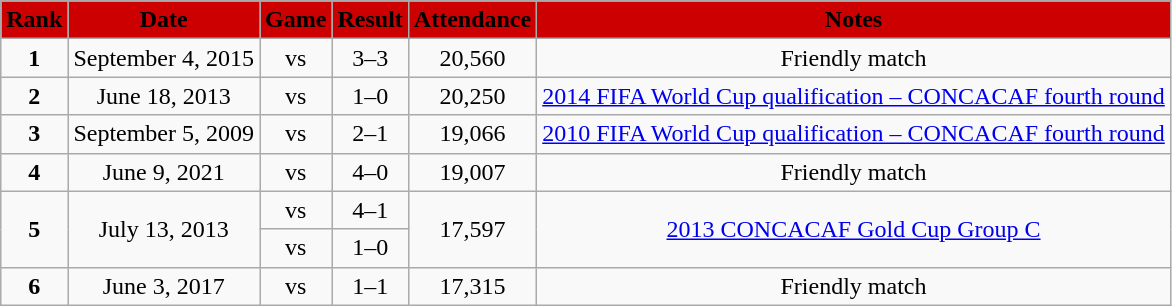<table class="wikitable">
<tr style="text-align:center; background:#c00;">
<td><span><strong>Rank</strong></span></td>
<td><span><strong>Date</strong></span></td>
<td><span><strong>Game</strong></span></td>
<td><span><strong>Result</strong></span></td>
<td><span><strong>Attendance</strong></span></td>
<td><span><strong>Notes</strong> </span></td>
</tr>
<tr style="text-align:center;">
<td><strong>1</strong></td>
<td>September 4, 2015</td>
<td> vs </td>
<td>3–3</td>
<td>20,560</td>
<td>Friendly match</td>
</tr>
<tr style="text-align:center;">
<td><strong>2</strong></td>
<td>June 18, 2013</td>
<td> vs </td>
<td>1–0</td>
<td>20,250</td>
<td><a href='#'>2014 FIFA World Cup qualification – CONCACAF fourth round</a></td>
</tr>
<tr style="text-align:center;">
<td><strong>3</strong></td>
<td>September 5, 2009</td>
<td> vs </td>
<td>2–1</td>
<td>19,066</td>
<td><a href='#'>2010 FIFA World Cup qualification – CONCACAF fourth round</a></td>
</tr>
<tr style="text-align:center;">
<td><strong>4</strong></td>
<td>June 9, 2021</td>
<td> vs </td>
<td>4–0</td>
<td>19,007</td>
<td>Friendly match</td>
</tr>
<tr style="text-align:center;">
<td rowspan=2><strong>5</strong></td>
<td rowspan=2>July 13, 2013</td>
<td> vs </td>
<td>4–1</td>
<td rowspan=2>17,597</td>
<td rowspan=2><a href='#'>2013 CONCACAF Gold Cup Group C</a></td>
</tr>
<tr style="text-align:center;">
<td> vs </td>
<td>1–0</td>
</tr>
<tr style="text-align:center;">
<td><strong>6</strong></td>
<td>June 3, 2017</td>
<td> vs </td>
<td>1–1</td>
<td>17,315</td>
<td>Friendly match</td>
</tr>
</table>
